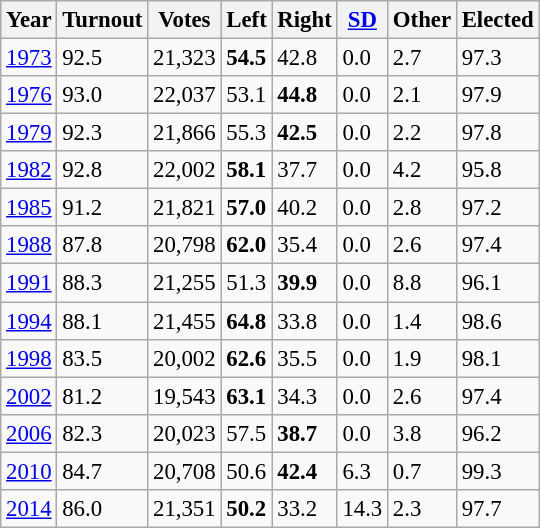<table class="wikitable sortable" style="font-size: 95%;">
<tr>
<th>Year</th>
<th>Turnout</th>
<th>Votes</th>
<th>Left</th>
<th>Right</th>
<th><a href='#'>SD</a></th>
<th>Other</th>
<th>Elected</th>
</tr>
<tr>
<td><a href='#'>1973</a></td>
<td>92.5</td>
<td>21,323</td>
<td><strong>54.5</strong></td>
<td>42.8</td>
<td>0.0</td>
<td>2.7</td>
<td>97.3</td>
</tr>
<tr>
<td><a href='#'>1976</a></td>
<td>93.0</td>
<td>22,037</td>
<td>53.1</td>
<td><strong>44.8</strong></td>
<td>0.0</td>
<td>2.1</td>
<td>97.9</td>
</tr>
<tr>
<td><a href='#'>1979</a></td>
<td>92.3</td>
<td>21,866</td>
<td>55.3</td>
<td><strong>42.5</strong></td>
<td>0.0</td>
<td>2.2</td>
<td>97.8</td>
</tr>
<tr>
<td><a href='#'>1982</a></td>
<td>92.8</td>
<td>22,002</td>
<td><strong>58.1</strong></td>
<td>37.7</td>
<td>0.0</td>
<td>4.2</td>
<td>95.8</td>
</tr>
<tr>
<td><a href='#'>1985</a></td>
<td>91.2</td>
<td>21,821</td>
<td><strong>57.0</strong></td>
<td>40.2</td>
<td>0.0</td>
<td>2.8</td>
<td>97.2</td>
</tr>
<tr>
<td><a href='#'>1988</a></td>
<td>87.8</td>
<td>20,798</td>
<td><strong>62.0</strong></td>
<td>35.4</td>
<td>0.0</td>
<td>2.6</td>
<td>97.4</td>
</tr>
<tr>
<td><a href='#'>1991</a></td>
<td>88.3</td>
<td>21,255</td>
<td>51.3</td>
<td><strong>39.9</strong></td>
<td>0.0</td>
<td>8.8</td>
<td>96.1</td>
</tr>
<tr>
<td><a href='#'>1994</a></td>
<td>88.1</td>
<td>21,455</td>
<td><strong>64.8</strong></td>
<td>33.8</td>
<td>0.0</td>
<td>1.4</td>
<td>98.6</td>
</tr>
<tr>
<td><a href='#'>1998</a></td>
<td>83.5</td>
<td>20,002</td>
<td><strong>62.6</strong></td>
<td>35.5</td>
<td>0.0</td>
<td>1.9</td>
<td>98.1</td>
</tr>
<tr>
<td><a href='#'>2002</a></td>
<td>81.2</td>
<td>19,543</td>
<td><strong>63.1</strong></td>
<td>34.3</td>
<td>0.0</td>
<td>2.6</td>
<td>97.4</td>
</tr>
<tr>
<td><a href='#'>2006</a></td>
<td>82.3</td>
<td>20,023</td>
<td>57.5</td>
<td><strong>38.7</strong></td>
<td>0.0</td>
<td>3.8</td>
<td>96.2</td>
</tr>
<tr>
<td><a href='#'>2010</a></td>
<td>84.7</td>
<td>20,708</td>
<td>50.6</td>
<td><strong>42.4</strong></td>
<td>6.3</td>
<td>0.7</td>
<td>99.3</td>
</tr>
<tr>
<td><a href='#'>2014</a></td>
<td>86.0</td>
<td>21,351</td>
<td><strong>50.2</strong></td>
<td>33.2</td>
<td>14.3</td>
<td>2.3</td>
<td>97.7</td>
</tr>
</table>
